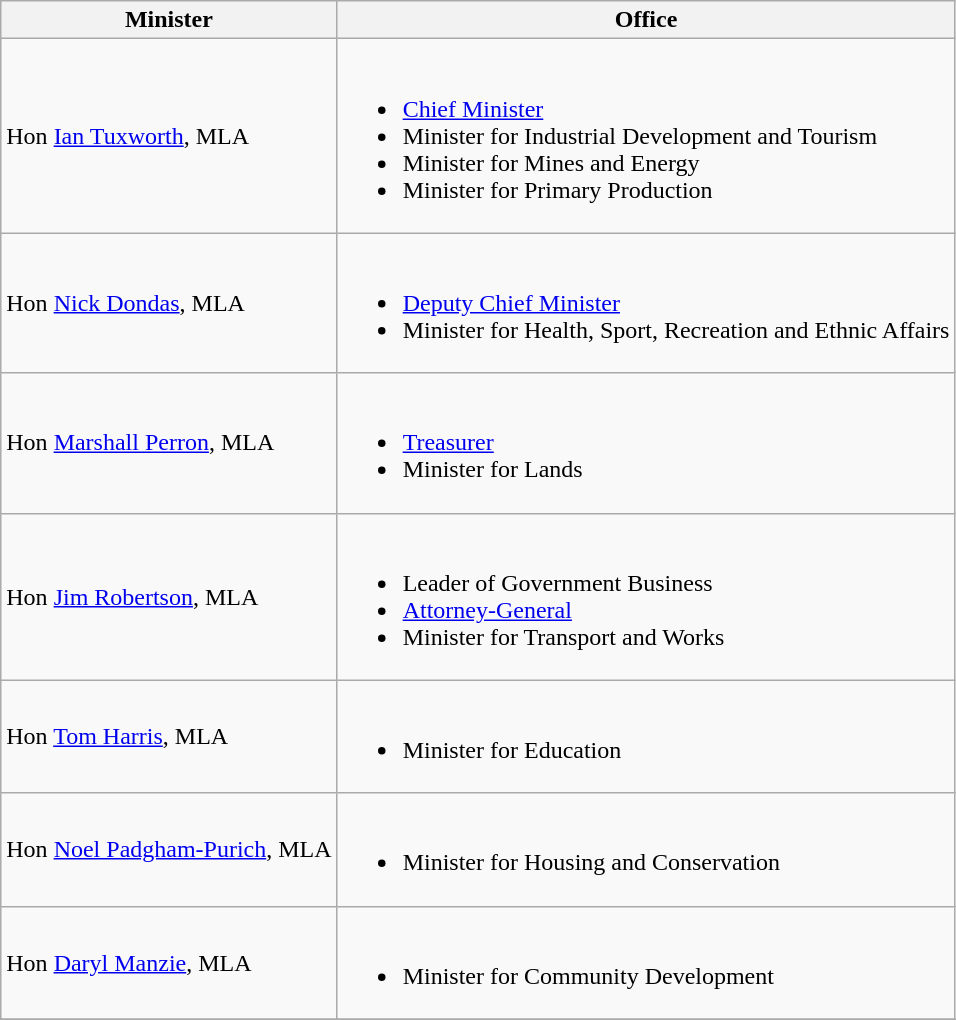<table class="wikitable">
<tr>
<th>Minister</th>
<th>Office</th>
</tr>
<tr>
<td>Hon <a href='#'>Ian Tuxworth</a>, MLA</td>
<td><br><ul><li><a href='#'>Chief Minister</a></li><li>Minister for Industrial Development and Tourism</li><li>Minister for Mines and Energy</li><li>Minister for Primary Production</li></ul></td>
</tr>
<tr>
<td>Hon <a href='#'>Nick Dondas</a>, MLA</td>
<td><br><ul><li><a href='#'>Deputy Chief Minister</a></li><li>Minister for Health, Sport, Recreation and Ethnic Affairs</li></ul></td>
</tr>
<tr>
<td>Hon <a href='#'>Marshall Perron</a>, MLA</td>
<td><br><ul><li><a href='#'>Treasurer</a></li><li>Minister for Lands</li></ul></td>
</tr>
<tr>
<td>Hon <a href='#'>Jim Robertson</a>, MLA</td>
<td><br><ul><li>Leader of Government Business</li><li><a href='#'>Attorney-General</a></li><li>Minister for Transport and Works</li></ul></td>
</tr>
<tr>
<td>Hon <a href='#'>Tom Harris</a>, MLA</td>
<td><br><ul><li>Minister for Education</li></ul></td>
</tr>
<tr>
<td>Hon <a href='#'>Noel Padgham-Purich</a>, MLA</td>
<td><br><ul><li>Minister for Housing and Conservation</li></ul></td>
</tr>
<tr>
<td>Hon <a href='#'>Daryl Manzie</a>, MLA</td>
<td><br><ul><li>Minister for Community Development</li></ul></td>
</tr>
<tr>
</tr>
</table>
